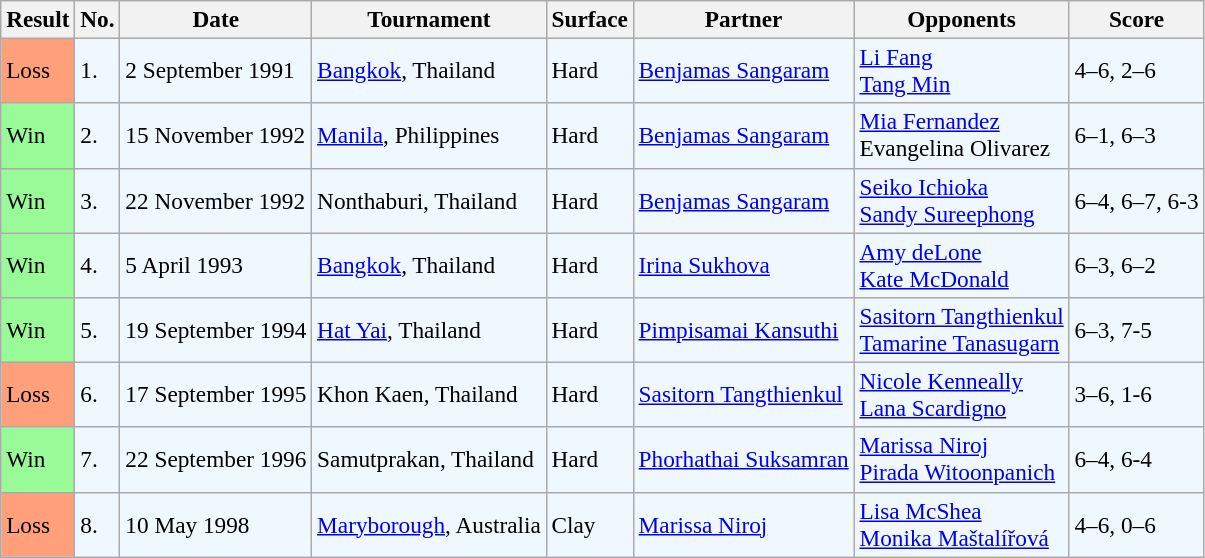<table class="wikitable" style="font-size:97%">
<tr>
<th>Result</th>
<th>No.</th>
<th>Date</th>
<th>Tournament</th>
<th>Surface</th>
<th>Partner</th>
<th>Opponents</th>
<th>Score</th>
</tr>
<tr style="background:#f0f8ff;">
<td style="background:#ffa07a;">Loss</td>
<td>1.</td>
<td>2 September 1991</td>
<td><a href='#'>Bangkok</a>, Thailand</td>
<td>Hard</td>
<td> <a href='#'>Benjamas Sangaram</a></td>
<td> <a href='#'>Li Fang</a> <br>  <a href='#'>Tang Min</a></td>
<td>4–6, 2–6</td>
</tr>
<tr style="background:#f0f8ff;">
<td style="background:#98fb98;">Win</td>
<td>2.</td>
<td>15 November 1992</td>
<td><a href='#'>Manila</a>, Philippines</td>
<td>Hard</td>
<td> <a href='#'>Benjamas Sangaram</a></td>
<td> <a href='#'>Mia Fernandez</a> <br>  Evangelina Olivarez</td>
<td>6–1, 6–3</td>
</tr>
<tr style="background:#f0f8ff;">
<td style="background:#98fb98;">Win</td>
<td>3.</td>
<td>22 November 1992</td>
<td>Nonthaburi, Thailand</td>
<td>Hard</td>
<td> <a href='#'>Benjamas Sangaram</a></td>
<td> <a href='#'>Seiko Ichioka</a> <br>  <a href='#'>Sandy Sureephong</a></td>
<td>6–4, 6–7, 6-3</td>
</tr>
<tr style="background:#f0f8ff;">
<td style="background:#98fb98;">Win</td>
<td>4.</td>
<td>5 April 1993</td>
<td><a href='#'>Bangkok</a>, Thailand</td>
<td>Hard</td>
<td> <a href='#'>Irina Sukhova</a></td>
<td> <a href='#'>Amy deLone</a> <br>  <a href='#'>Kate McDonald</a></td>
<td>6–3, 6–2</td>
</tr>
<tr style="background:#f0f8ff;">
<td style="background:#98fb98;">Win</td>
<td>5.</td>
<td>19 September 1994</td>
<td><a href='#'>Hat Yai</a>, Thailand</td>
<td>Hard</td>
<td> <a href='#'>Pimpisamai Kansuthi</a></td>
<td> <a href='#'>Sasitorn Tangthienkul</a> <br>  <a href='#'>Tamarine Tanasugarn</a></td>
<td>6–3, 7-5</td>
</tr>
<tr style="background:#f0f8ff;">
<td style="background:#ffa07a;">Loss</td>
<td>6.</td>
<td>17 September 1995</td>
<td>Khon Kaen, Thailand</td>
<td>Hard</td>
<td> <a href='#'>Sasitorn Tangthienkul</a></td>
<td> <a href='#'>Nicole Kenneally</a> <br>  <a href='#'>Lana Scardigno</a></td>
<td>3–6, 1-6</td>
</tr>
<tr style="background:#f0f8ff;">
<td style="background:#98fb98;">Win</td>
<td>7.</td>
<td>22 September 1996</td>
<td>Samutprakan, Thailand</td>
<td>Hard</td>
<td> <a href='#'>Phorhathai Suksamran</a></td>
<td> <a href='#'>Marissa Niroj</a> <br>  <a href='#'>Pirada Witoonpanich</a></td>
<td>6–4, 6-4</td>
</tr>
<tr style="background:#f0f8ff;">
<td style="background:#ffa07a;">Loss</td>
<td>8.</td>
<td>10 May 1998</td>
<td><a href='#'>Maryborough</a>, Australia</td>
<td>Clay</td>
<td> <a href='#'>Marissa Niroj</a></td>
<td> <a href='#'>Lisa McShea</a> <br>  <a href='#'>Monika Maštalířová</a></td>
<td>4–6, 0–6</td>
</tr>
</table>
